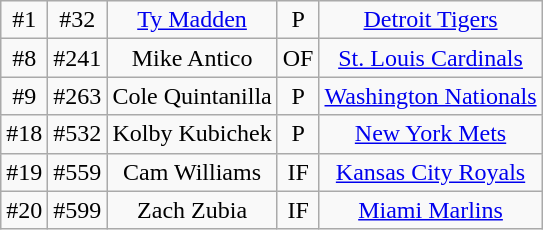<table class="wikitable">
<tr align="center">
<td>#1</td>
<td>#32</td>
<td><a href='#'>Ty Madden</a></td>
<td>P</td>
<td><a href='#'>Detroit Tigers</a></td>
</tr>
<tr align="center">
<td>#8</td>
<td>#241</td>
<td>Mike Antico</td>
<td>OF</td>
<td><a href='#'>St. Louis Cardinals</a></td>
</tr>
<tr align="center">
<td>#9</td>
<td>#263</td>
<td>Cole Quintanilla</td>
<td>P</td>
<td><a href='#'>Washington Nationals</a></td>
</tr>
<tr align="center">
<td>#18</td>
<td>#532</td>
<td>Kolby Kubichek</td>
<td>P</td>
<td><a href='#'>New York Mets</a></td>
</tr>
<tr align="center">
<td>#19</td>
<td>#559</td>
<td>Cam Williams</td>
<td>IF</td>
<td><a href='#'>Kansas City Royals</a></td>
</tr>
<tr align="center">
<td>#20</td>
<td>#599</td>
<td>Zach Zubia</td>
<td>IF</td>
<td><a href='#'>Miami Marlins</a></td>
</tr>
</table>
